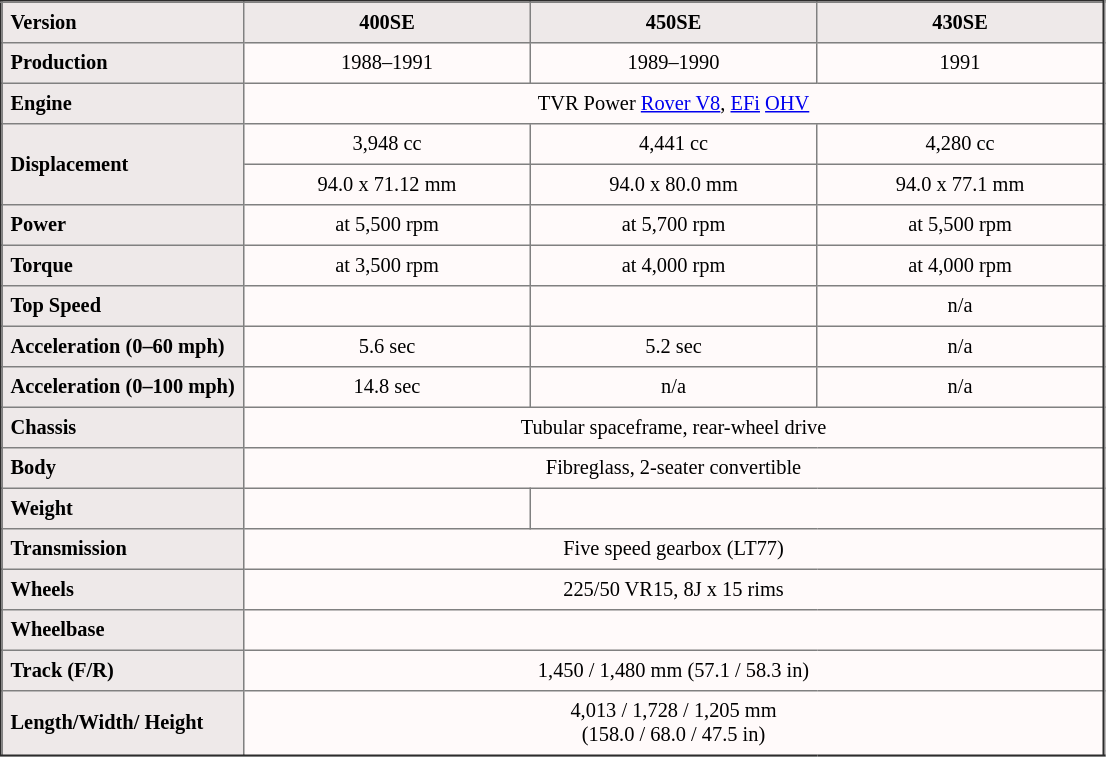<table border="2" cellspacing="0" cellpadding="5" rules="all" border:solid 2px #1C1C1C; style="margin:1em 1em 1em 0; border-collapse:collapse; background-color:#FFFAFA; font-size:85%; empty-cells:show;">
<tr>
<td width=150 style="background-color:#EEE9E9;"><strong>Version</strong></td>
<td align="center" width=180 style="background-color:#EEE9E9;"><strong>400SE</strong></td>
<td align="center" width=180 style="background-color:#EEE9E9;"><strong>450SE</strong></td>
<td align="center" width=180 style="background-color:#EEE9E9;"><strong>430SE</strong></td>
</tr>
<tr>
<td style="background-color:#EEE9E9;"><strong>Production</strong></td>
<td align="center">1988–1991</td>
<td align="center">1989–1990</td>
<td align="center">1991</td>
</tr>
<tr>
<td style="background-color:#EEE9E9;"><strong>Engine</strong></td>
<td colspan="3" align="center">TVR Power <a href='#'>Rover V8</a>, <a href='#'>EFi</a> <a href='#'>OHV</a></td>
</tr>
<tr>
<td rowspan=2 style="background-color:#EEE9E9;"><strong>Displacement</strong></td>
<td align="center">3,948 cc</td>
<td align="center">4,441 cc</td>
<td align="center">4,280 cc</td>
</tr>
<tr>
<td align="center">94.0 x 71.12 mm</td>
<td align="center">94.0 x 80.0 mm</td>
<td align="center">94.0 x 77.1 mm</td>
</tr>
<tr>
<td style="background-color:#EEE9E9;"><strong>Power</strong></td>
<td align="center">  at 5,500 rpm</td>
<td align="center">  at 5,700 rpm</td>
<td align="center">  at 5,500 rpm</td>
</tr>
<tr>
<td style="background-color:#EEE9E9;"><strong>Torque</strong></td>
<td align="center"> at 3,500 rpm</td>
<td align="center"> at 4,000 rpm</td>
<td align="center"> at 4,000 rpm</td>
</tr>
<tr>
<td style="background-color:#EEE9E9;"><strong>Top Speed</strong></td>
<td align="center"></td>
<td align="center"></td>
<td align="center">n/a</td>
</tr>
<tr>
<td style="background-color:#EEE9E9;"><strong>Acceleration (0–60 mph)</strong></td>
<td align="center">5.6 sec</td>
<td align="center">5.2 sec</td>
<td align="center">n/a</td>
</tr>
<tr>
<td style="background-color:#EEE9E9;"><strong>Acceleration (0–100 mph)</strong></td>
<td align="center">14.8 sec</td>
<td align="center">n/a</td>
<td align="center">n/a</td>
</tr>
<tr>
<td style="background-color:#EEE9E9;"><strong>Chassis</strong></td>
<td colspan="3" align="center">Tubular spaceframe, rear-wheel drive</td>
</tr>
<tr>
<td style="background-color:#EEE9E9;"><strong>Body</strong></td>
<td colspan="3" align="center">Fibreglass, 2-seater convertible</td>
</tr>
<tr>
<td style="background-color:#EEE9E9;"><strong>Weight</strong></td>
<td align="center"></td>
<td colspan="2" align="center"></td>
</tr>
<tr>
<td style="background-color:#EEE9E9;"><strong>Transmission</strong></td>
<td colspan="3" align="center">Five speed gearbox (LT77)</td>
</tr>
<tr>
<td style="background-color:#EEE9E9;"><strong>Wheels</strong></td>
<td colspan="3" align="center">225/50 VR15, 8J x 15 rims</td>
</tr>
<tr>
<td style="background-color:#EEE9E9;"><strong>Wheelbase</strong></td>
<td colspan="3" align="center"></td>
</tr>
<tr>
<td style="background-color:#EEE9E9;"><strong>Track (F/R)</strong></td>
<td colspan="3" align="center">1,450 / 1,480 mm (57.1 / 58.3 in)</td>
</tr>
<tr>
<td style="background-color:#EEE9E9;"><strong>Length/Width/ Height</strong></td>
<td colspan="3" align="center">4,013 / 1,728 / 1,205 mm<br> (158.0 / 68.0 / 47.5 in)</td>
</tr>
</table>
